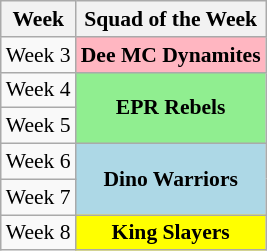<table class="wikitable" style="text-align:center; font-size:90%">
<tr>
<th>Week</th>
<th>Squad of the Week</th>
</tr>
<tr>
<td>Week 3</td>
<td bgcolor="lightpink"><strong>Dee MC Dynamites</strong></td>
</tr>
<tr>
<td>Week 4</td>
<td rowspan="2" bgcolor="lightgreen"><strong>EPR Rebels</strong></td>
</tr>
<tr>
<td>Week 5</td>
</tr>
<tr>
<td>Week 6</td>
<td rowspan="2" bgcolor="lightblue"><strong>Dino Warriors</strong></td>
</tr>
<tr>
<td>Week 7</td>
</tr>
<tr>
<td>Week 8</td>
<td bgcolor="yellow"><strong>King Slayers</strong></td>
</tr>
</table>
